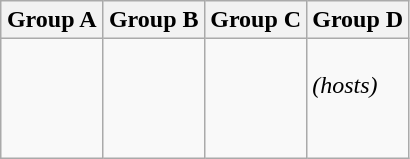<table class="wikitable">
<tr>
<th width=25%>Group A</th>
<th width=25%>Group B</th>
<th width=25%>Group C</th>
<th width=25%>Group D</th>
</tr>
<tr>
<td><br> <br>
 <br>
 <br>
</td>
<td><br> <br>
 <br>
 <br>
<del></del></td>
<td><br> <br>
 <br>
 <br>
<del></del></td>
<td><br> <em>(hosts)</em> <br>
 <br>
 <br>
</td>
</tr>
</table>
